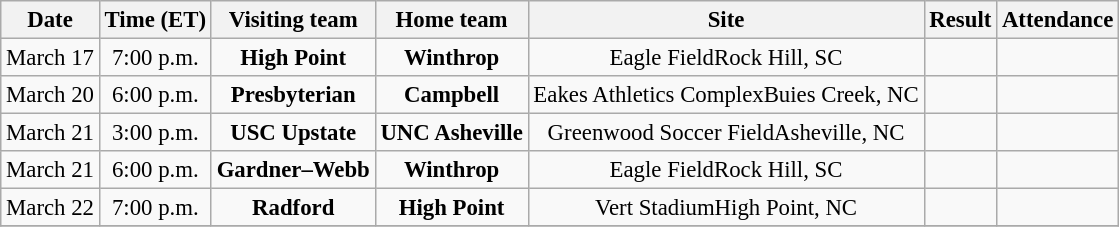<table class="wikitable" style="font-size:95%; text-align: center;">
<tr>
<th>Date</th>
<th>Time (ET)</th>
<th>Visiting team</th>
<th>Home team</th>
<th>Site</th>
<th>Result</th>
<th>Attendance</th>
</tr>
<tr>
<td>March 17</td>
<td>7:00 p.m.</td>
<td><strong>High Point</strong></td>
<td><strong>Winthrop</strong></td>
<td>Eagle FieldRock Hill, SC</td>
<td></td>
<td></td>
</tr>
<tr>
<td>March 20</td>
<td>6:00 p.m.</td>
<td><strong>Presbyterian</strong></td>
<td><strong>Campbell</strong></td>
<td>Eakes Athletics ComplexBuies Creek, NC</td>
<td></td>
<td></td>
</tr>
<tr>
<td>March 21</td>
<td>3:00 p.m.</td>
<td><strong>USC Upstate</strong></td>
<td><strong>UNC Asheville</strong></td>
<td>Greenwood Soccer FieldAsheville, NC</td>
<td></td>
<td></td>
</tr>
<tr>
<td>March 21</td>
<td>6:00 p.m.</td>
<td><strong>Gardner–Webb</strong></td>
<td><strong>Winthrop</strong></td>
<td>Eagle FieldRock Hill, SC</td>
<td></td>
<td></td>
</tr>
<tr>
<td>March 22</td>
<td>7:00 p.m.</td>
<td><strong>Radford</strong></td>
<td><strong>High Point</strong></td>
<td>Vert StadiumHigh Point, NC</td>
<td></td>
<td></td>
</tr>
<tr>
</tr>
</table>
